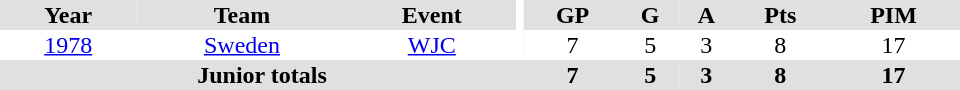<table border="0" cellpadding="1" cellspacing="0" ID="Table3" style="text-align:center; width:40em">
<tr bgcolor="#e0e0e0">
<th>Year</th>
<th>Team</th>
<th>Event</th>
<th rowspan="102" bgcolor="#ffffff"></th>
<th>GP</th>
<th>G</th>
<th>A</th>
<th>Pts</th>
<th>PIM</th>
</tr>
<tr>
<td><a href='#'>1978</a></td>
<td><a href='#'>Sweden</a></td>
<td><a href='#'>WJC</a></td>
<td>7</td>
<td>5</td>
<td>3</td>
<td>8</td>
<td>17</td>
</tr>
<tr bgcolor="#e0e0e0">
<th colspan="4">Junior totals</th>
<th>7</th>
<th>5</th>
<th>3</th>
<th>8</th>
<th>17</th>
</tr>
</table>
